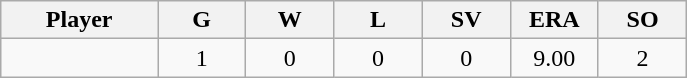<table class="wikitable sortable">
<tr>
<th bgcolor="#DDDDFF" width="16%">Player</th>
<th bgcolor="#DDDDFF" width="9%">G</th>
<th bgcolor="#DDDDFF" width="9%">W</th>
<th bgcolor="#DDDDFF" width="9%">L</th>
<th bgcolor="#DDDDFF" width="9%">SV</th>
<th bgcolor="#DDDDFF" width="9%">ERA</th>
<th bgcolor="#DDDDFF" width="9%">SO</th>
</tr>
<tr align="center">
<td></td>
<td>1</td>
<td>0</td>
<td>0</td>
<td>0</td>
<td>9.00</td>
<td>2</td>
</tr>
</table>
